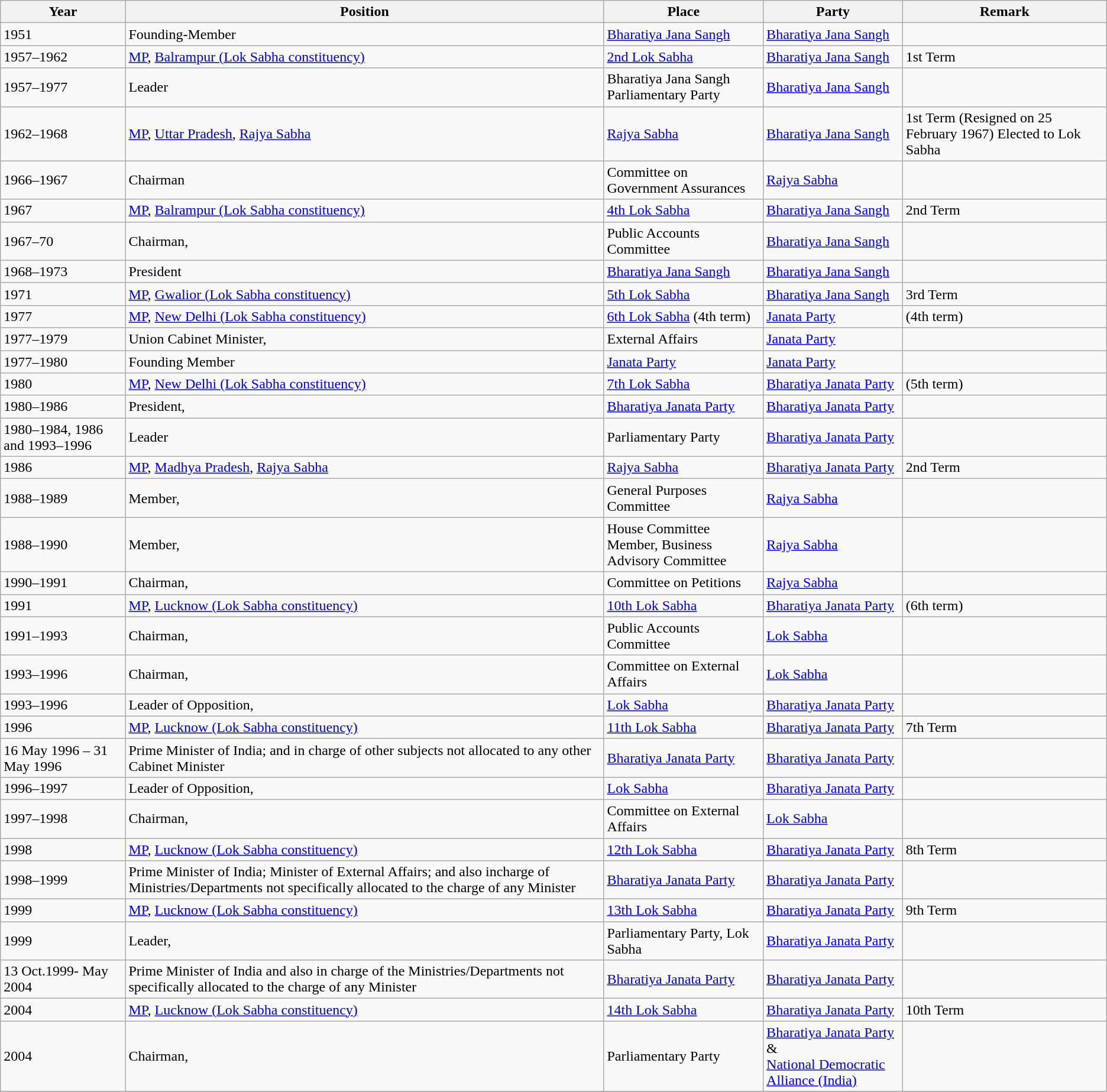<table class="wikitable sortable">
<tr>
<th>Year</th>
<th>Position</th>
<th>Place</th>
<th>Party</th>
<th>Remark</th>
</tr>
<tr>
<td>1951</td>
<td>Founding-Member</td>
<td><a href='#'>Bharatiya Jana Sangh</a></td>
<td><a href='#'>Bharatiya Jana Sangh</a></td>
<td></td>
</tr>
<tr>
<td>1957–1962</td>
<td><a href='#'>MP</a>, <a href='#'>Balrampur (Lok Sabha constituency)</a></td>
<td><a href='#'>2nd Lok Sabha</a></td>
<td><a href='#'>Bharatiya Jana Sangh</a></td>
<td>1st Term</td>
</tr>
<tr>
<td>1957–1977</td>
<td>Leader</td>
<td>Bharatiya Jana Sangh Parliamentary Party</td>
<td><a href='#'>Bharatiya Jana Sangh</a></td>
<td></td>
</tr>
<tr>
<td>1962–1968</td>
<td><a href='#'>MP</a>, <a href='#'>Uttar Pradesh</a>, <a href='#'>Rajya Sabha</a></td>
<td><a href='#'>Rajya Sabha</a></td>
<td><a href='#'>Bharatiya Jana Sangh</a></td>
<td>1st Term (Resigned on 25 February 1967) Elected to Lok Sabha</td>
</tr>
<tr>
<td>1966–1967</td>
<td>Chairman</td>
<td>Committee on Government Assurances</td>
<td><a href='#'>Rajya Sabha</a></td>
<td></td>
</tr>
<tr>
<td>1967</td>
<td><a href='#'>MP</a>, <a href='#'>Balrampur (Lok Sabha constituency)</a></td>
<td><a href='#'>4th Lok Sabha</a></td>
<td><a href='#'>Bharatiya Jana Sangh</a></td>
<td>2nd Term</td>
</tr>
<tr>
<td>1967–70</td>
<td>Chairman,</td>
<td>Public Accounts Committee</td>
<td><a href='#'>Bharatiya Jana Sangh</a></td>
<td></td>
</tr>
<tr>
<td>1968–1973</td>
<td>President</td>
<td><a href='#'>Bharatiya Jana Sangh</a></td>
<td><a href='#'>Bharatiya Jana Sangh</a></td>
<td></td>
</tr>
<tr>
<td>1971</td>
<td><a href='#'>MP</a>, <a href='#'>Gwalior (Lok Sabha constituency)</a></td>
<td><a href='#'>5th Lok Sabha</a></td>
<td><a href='#'>Bharatiya Jana Sangh</a></td>
<td>3rd Term</td>
</tr>
<tr>
<td>1977</td>
<td><a href='#'>MP</a>, <a href='#'>New Delhi (Lok Sabha constituency)</a></td>
<td><a href='#'>6th Lok Sabha</a> (4th term)</td>
<td><a href='#'>Janata Party</a></td>
<td>(4th term)</td>
</tr>
<tr>
<td>1977–1979</td>
<td>Union Cabinet Minister,</td>
<td>External Affairs</td>
<td><a href='#'>Janata Party</a></td>
<td></td>
</tr>
<tr>
<td>1977–1980</td>
<td>Founding Member</td>
<td><a href='#'>Janata Party</a></td>
<td><a href='#'>Janata Party</a></td>
<td></td>
</tr>
<tr>
<td>1980</td>
<td><a href='#'>MP</a>, <a href='#'>New Delhi (Lok Sabha constituency)</a></td>
<td><a href='#'>7th Lok Sabha</a></td>
<td><a href='#'>Bharatiya Janata Party</a></td>
<td>(5th term)</td>
</tr>
<tr>
<td>1980–1986</td>
<td>President,</td>
<td><a href='#'>Bharatiya Janata Party</a></td>
<td><a href='#'>Bharatiya Janata Party</a></td>
<td></td>
</tr>
<tr>
<td>1980–1984, 1986 and 1993–1996</td>
<td>Leader</td>
<td>Parliamentary Party</td>
<td><a href='#'>Bharatiya Janata Party</a></td>
<td></td>
</tr>
<tr>
<td>1986</td>
<td><a href='#'>MP</a>, <a href='#'>Madhya Pradesh</a>, <a href='#'>Rajya Sabha</a></td>
<td><a href='#'>Rajya Sabha</a></td>
<td><a href='#'>Bharatiya Janata Party</a></td>
<td>2nd Term</td>
</tr>
<tr>
<td>1988–1989</td>
<td>Member,</td>
<td>General Purposes Committee</td>
<td><a href='#'>Rajya Sabha</a></td>
<td></td>
</tr>
<tr>
<td>1988–1990</td>
<td>Member,</td>
<td>House Committee<br>Member, Business Advisory Committee</td>
<td><a href='#'>Rajya Sabha</a></td>
<td></td>
</tr>
<tr>
<td>1990–1991</td>
<td>Chairman,</td>
<td>Committee on Petitions</td>
<td><a href='#'>Rajya Sabha</a></td>
<td></td>
</tr>
<tr>
<td>1991</td>
<td><a href='#'>MP</a>, <a href='#'>Lucknow (Lok Sabha constituency)</a></td>
<td><a href='#'>10th Lok Sabha</a></td>
<td><a href='#'>Bharatiya Janata Party</a></td>
<td>(6th term)</td>
</tr>
<tr>
<td>1991–1993</td>
<td>Chairman,</td>
<td>Public Accounts Committee</td>
<td><a href='#'>Lok Sabha</a></td>
<td></td>
</tr>
<tr>
<td>1993–1996</td>
<td>Chairman,</td>
<td>Committee on External Affairs</td>
<td><a href='#'>Lok Sabha</a></td>
<td></td>
</tr>
<tr>
<td>1993–1996</td>
<td>Leader of Opposition,</td>
<td><a href='#'>Lok Sabha</a></td>
<td><a href='#'>Bharatiya Janata Party</a></td>
<td></td>
</tr>
<tr>
<td>1996</td>
<td><a href='#'>MP</a>, <a href='#'>Lucknow (Lok Sabha constituency)</a></td>
<td><a href='#'>11th Lok Sabha</a></td>
<td><a href='#'>Bharatiya Janata Party</a></td>
<td>7th Term</td>
</tr>
<tr>
<td>16 May 1996 – 31 May 1996</td>
<td>Prime Minister of India; and in charge of other subjects not allocated to any other Cabinet Minister</td>
<td><a href='#'>Bharatiya Janata Party</a></td>
<td><a href='#'>Bharatiya Janata Party</a></td>
<td></td>
</tr>
<tr>
<td>1996–1997</td>
<td>Leader of Opposition,</td>
<td><a href='#'>Lok Sabha</a></td>
<td><a href='#'>Bharatiya Janata Party</a></td>
<td></td>
</tr>
<tr>
<td>1997–1998</td>
<td>Chairman,</td>
<td>Committee on External Affairs</td>
<td><a href='#'>Lok Sabha</a></td>
<td></td>
</tr>
<tr>
<td>1998</td>
<td><a href='#'>MP</a>, <a href='#'>Lucknow (Lok Sabha constituency)</a></td>
<td><a href='#'>12th Lok Sabha</a></td>
<td><a href='#'>Bharatiya Janata Party</a></td>
<td>8th Term</td>
</tr>
<tr>
<td>1998–1999</td>
<td>Prime Minister of India; Minister of External Affairs; and also incharge of Ministries/Departments not specifically allocated to the charge of any Minister</td>
<td><a href='#'>Bharatiya Janata Party</a></td>
<td><a href='#'>Bharatiya Janata Party</a></td>
<td></td>
</tr>
<tr>
<td>1999</td>
<td><a href='#'>MP</a>, <a href='#'>Lucknow (Lok Sabha constituency)</a></td>
<td><a href='#'>13th Lok Sabha</a></td>
<td><a href='#'>Bharatiya Janata Party</a></td>
<td>9th Term</td>
</tr>
<tr>
<td>1999</td>
<td>Leader,</td>
<td>Parliamentary Party, Lok Sabha</td>
<td><a href='#'>Bharatiya Janata Party</a></td>
<td></td>
</tr>
<tr>
<td>13 Oct.1999- May 2004</td>
<td>Prime Minister of India and also in charge of the Ministries/Departments not specifically allocated to the charge of any Minister</td>
<td><a href='#'>Bharatiya Janata Party</a></td>
<td><a href='#'>Bharatiya Janata Party</a></td>
<td></td>
</tr>
<tr>
<td>2004</td>
<td><a href='#'>MP</a>, <a href='#'>Lucknow (Lok Sabha constituency)</a></td>
<td><a href='#'>14th Lok Sabha</a></td>
<td><a href='#'>Bharatiya Janata Party</a></td>
<td>10th Term</td>
</tr>
<tr>
<td>2004</td>
<td>Chairman,</td>
<td>Parliamentary Party</td>
<td><a href='#'>Bharatiya Janata Party</a> &<br><a href='#'>National Democratic Alliance (India)</a></td>
<td></td>
</tr>
<tr>
</tr>
</table>
